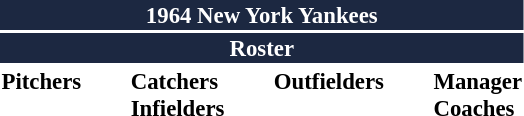<table class="toccolours" style="font-size: 95%;">
<tr>
<th colspan="10" style="background-color: #1c2841; color: white; text-align: center;">1964 New York Yankees</th>
</tr>
<tr>
<td colspan="10" style="background-color: #1c2841; color: white; text-align: center;"><strong>Roster</strong></td>
</tr>
<tr>
<td valign="top"><strong>Pitchers</strong><br>












</td>
<td width="25px"></td>
<td valign="top"><strong>Catchers</strong><br>


<strong>Infielders</strong>







</td>
<td width="25px"></td>
<td valign="top"><strong>Outfielders</strong><br>





</td>
<td width="25px"></td>
<td valign="top"><strong>Manager</strong><br>
<strong>Coaches</strong>



</td>
</tr>
</table>
